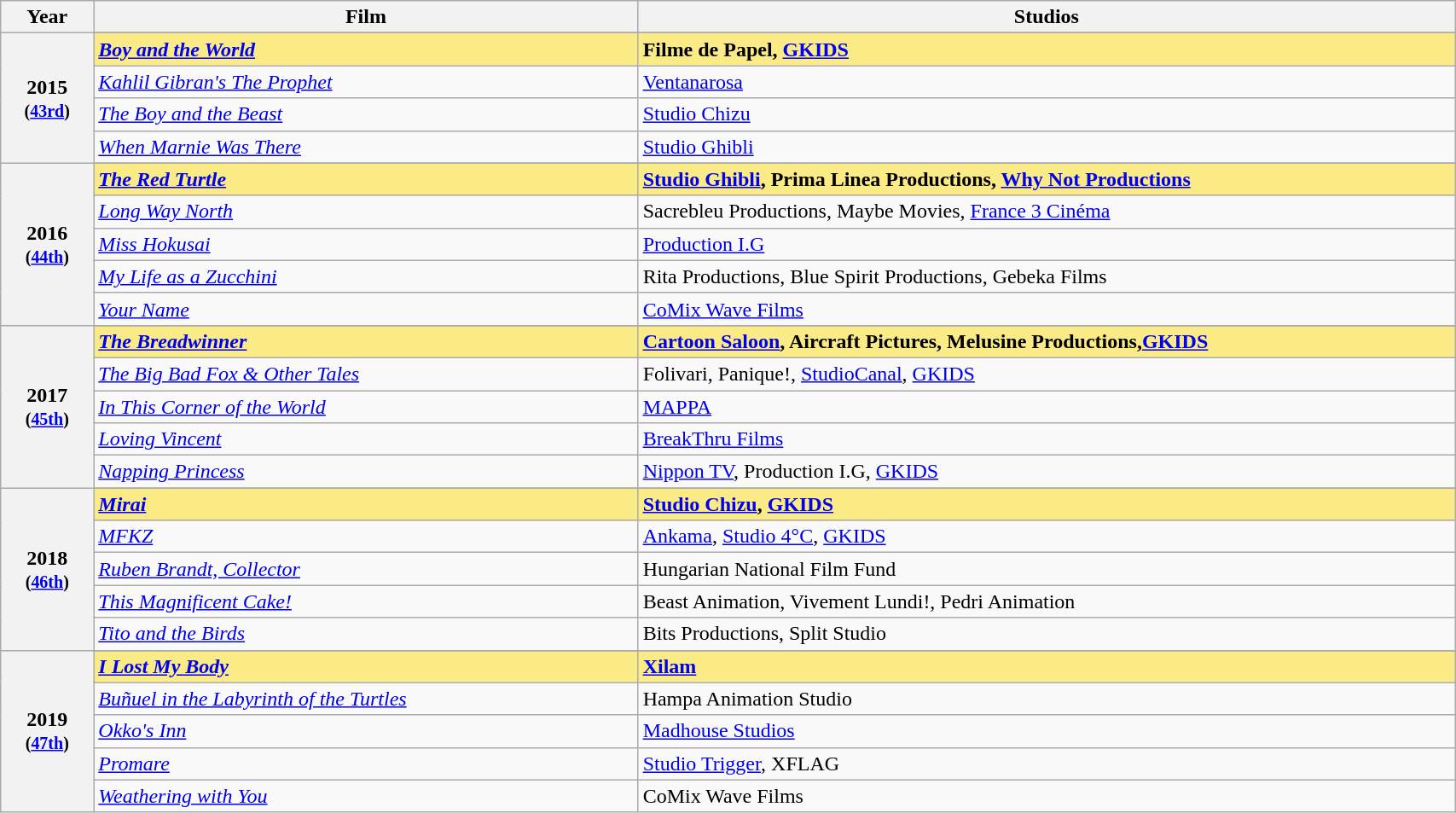<table class="wikitable" style="width:90%;">
<tr>
<th style="width:3%;">Year</th>
<th style="width:20%;">Film</th>
<th style="width:30%;">Studios</th>
</tr>
<tr>
<th rowspan="5" style="text-align:center;">2015 <br><small>(<a href='#'>43rd</a>)</small><br></th>
</tr>
<tr>
<td style="background:#FAEB86;"><strong><em><a href='#'>Boy and the World</a></em></strong></td>
<td style="background:#FAEB86;"><strong>Filme de Papel, <a href='#'>GKIDS</a></strong></td>
</tr>
<tr>
<td><em><a href='#'>Kahlil Gibran's The Prophet</a></em></td>
<td><a href='#'>Ventanarosa</a></td>
</tr>
<tr>
<td><em><a href='#'>The Boy and the Beast</a></em></td>
<td><a href='#'>Studio Chizu</a></td>
</tr>
<tr>
<td><em><a href='#'>When Marnie Was There</a></em></td>
<td><a href='#'>Studio Ghibli</a></td>
</tr>
<tr>
<th rowspan="6" style="text-align:center;">2016 <br><small>(<a href='#'>44th</a>)</small><br></th>
</tr>
<tr>
<td style="background:#FAEB86;"><strong><em><a href='#'>The Red Turtle</a></em></strong></td>
<td style="background:#FAEB86;"><strong><a href='#'>Studio Ghibli</a>, Prima Linea Productions, <a href='#'>Why Not Productions</a></strong></td>
</tr>
<tr>
<td><em><a href='#'>Long Way North</a></em></td>
<td>Sacrebleu Productions, Maybe Movies, <a href='#'>France 3 Cinéma</a></td>
</tr>
<tr>
<td><em><a href='#'>Miss Hokusai</a></em></td>
<td><a href='#'>Production I.G</a></td>
</tr>
<tr>
<td><em><a href='#'>My Life as a Zucchini</a></em></td>
<td>Rita Productions, Blue Spirit Productions, Gebeka Films</td>
</tr>
<tr>
<td><em><a href='#'>Your Name</a></em></td>
<td><a href='#'>CoMix Wave Films</a></td>
</tr>
<tr>
<th rowspan="6" style="text-align:center;">2017 <br><small>(<a href='#'>45th</a>)</small><br></th>
</tr>
<tr>
<td style="background:#FAEB86;"><strong><em><a href='#'>The Breadwinner</a></em></strong></td>
<td style="background:#FAEB86;"><strong><a href='#'>Cartoon Saloon</a>, Aircraft Pictures, Melusine Productions,<a href='#'>GKIDS</a></strong></td>
</tr>
<tr>
<td><em><a href='#'>The Big Bad Fox & Other Tales</a></em></td>
<td>Folivari, Panique!, <a href='#'>StudioCanal</a>, <a href='#'>GKIDS</a></td>
</tr>
<tr>
<td><em><a href='#'>In This Corner of the World</a></em></td>
<td><a href='#'>MAPPA</a></td>
</tr>
<tr>
<td><em><a href='#'>Loving Vincent</a></em></td>
<td><a href='#'>BreakThru Films</a></td>
</tr>
<tr>
<td><em><a href='#'>Napping Princess</a></em></td>
<td><a href='#'>Nippon TV</a>, Production I.G, <a href='#'>GKIDS</a></td>
</tr>
<tr>
<th rowspan="6" style="text-align:center;">2018 <br><small>(<a href='#'>46th</a>)</small><br></th>
</tr>
<tr>
<td style="background:#FAEB86;"><strong><em><a href='#'>Mirai</a></em></strong></td>
<td style="background:#FAEB86;"><strong><a href='#'>Studio Chizu</a>, <a href='#'>GKIDS</a></strong></td>
</tr>
<tr>
<td><em><a href='#'>MFKZ</a></em></td>
<td><a href='#'>Ankama</a>, <a href='#'>Studio 4°C</a>, <a href='#'>GKIDS</a></td>
</tr>
<tr>
<td><em><a href='#'>Ruben Brandt, Collector</a></em></td>
<td>Hungarian National Film Fund</td>
</tr>
<tr>
<td><em><a href='#'>This Magnificent Cake!</a></em></td>
<td>Beast Animation, Vivement Lundi!, Pedri Animation</td>
</tr>
<tr>
<td><em><a href='#'>Tito and the Birds</a></em></td>
<td>Bits Productions, Split Studio</td>
</tr>
<tr>
<th rowspan="6" style="text-align:center;">2019 <br><small>(<a href='#'>47th</a>)</small><br></th>
</tr>
<tr>
<td style="background:#FAEB86;"><strong><em><a href='#'>I Lost My Body</a></em></strong></td>
<td style="background:#FAEB86;"><strong><a href='#'>Xilam</a></strong></td>
</tr>
<tr>
<td><em><a href='#'>Buñuel in the Labyrinth of the Turtles</a></em></td>
<td>Hampa Animation Studio</td>
</tr>
<tr>
<td><em><a href='#'>Okko's Inn</a></em></td>
<td><a href='#'>Madhouse Studios</a></td>
</tr>
<tr>
<td><em><a href='#'>Promare</a></em></td>
<td><a href='#'>Studio Trigger</a>, XFLAG</td>
</tr>
<tr>
<td><em><a href='#'>Weathering with You</a></em></td>
<td>CoMix Wave Films</td>
</tr>
</table>
